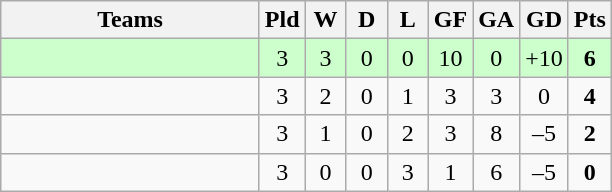<table class="wikitable" style="text-align: center;">
<tr>
<th width=165>Teams</th>
<th width=20>Pld</th>
<th width=20>W</th>
<th width=20>D</th>
<th width=20>L</th>
<th width=20>GF</th>
<th width=20>GA</th>
<th width=20>GD</th>
<th width=20>Pts</th>
</tr>
<tr align=center style="background:#ccffcc;">
<td style="text-align:left;"></td>
<td>3</td>
<td>3</td>
<td>0</td>
<td>0</td>
<td>10</td>
<td>0</td>
<td>+10</td>
<td><strong>6</strong></td>
</tr>
<tr align=center>
<td style="text-align:left;"></td>
<td>3</td>
<td>2</td>
<td>0</td>
<td>1</td>
<td>3</td>
<td>3</td>
<td>0</td>
<td><strong>4</strong></td>
</tr>
<tr align=center>
<td style="text-align:left;"></td>
<td>3</td>
<td>1</td>
<td>0</td>
<td>2</td>
<td>3</td>
<td>8</td>
<td>–5</td>
<td><strong>2</strong></td>
</tr>
<tr align=center>
<td style="text-align:left;"></td>
<td>3</td>
<td>0</td>
<td>0</td>
<td>3</td>
<td>1</td>
<td>6</td>
<td>–5</td>
<td><strong>0</strong></td>
</tr>
</table>
